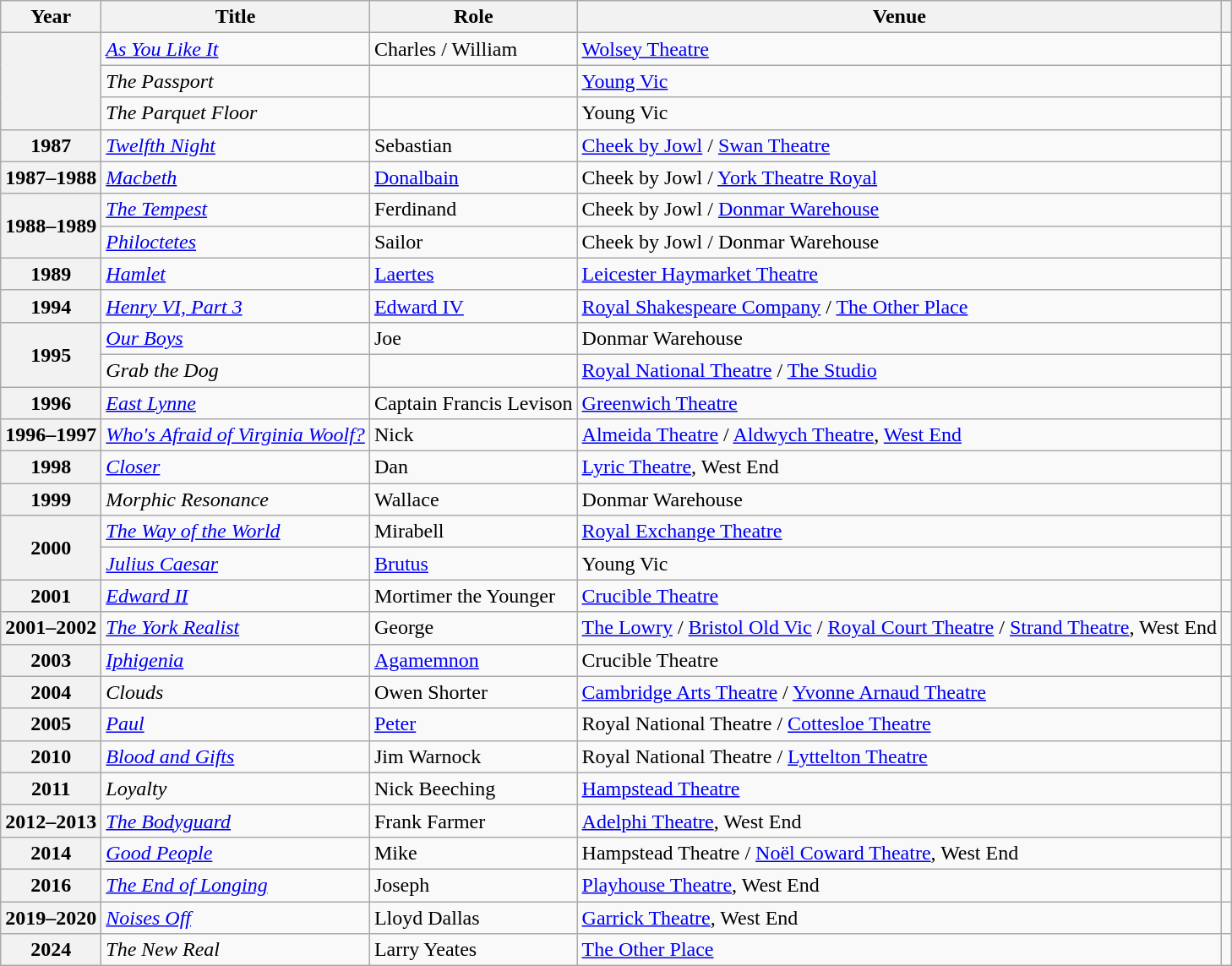<table class="wikitable plainrowheaders sortable">
<tr>
<th scope="col">Year</th>
<th scope="col">Title</th>
<th scope="col">Role</th>
<th scope="col">Venue</th>
<th scope="col" class="unsortable"></th>
</tr>
<tr>
<th rowspan="3" scope="row"></th>
<td><em><a href='#'>As You Like It</a></em></td>
<td>Charles / William</td>
<td><a href='#'>Wolsey Theatre</a></td>
<td></td>
</tr>
<tr>
<td><em>The Passport</em></td>
<td></td>
<td><a href='#'>Young Vic</a></td>
<td></td>
</tr>
<tr>
<td><em>The Parquet Floor</em></td>
<td></td>
<td>Young Vic</td>
<td></td>
</tr>
<tr>
<th scope="row">1987</th>
<td><em><a href='#'>Twelfth Night</a></em></td>
<td>Sebastian</td>
<td><a href='#'>Cheek by Jowl</a> / <a href='#'>Swan Theatre</a></td>
<td></td>
</tr>
<tr>
<th scope="row">1987–1988</th>
<td><em><a href='#'>Macbeth</a></em></td>
<td><a href='#'>Donalbain</a></td>
<td>Cheek by Jowl / <a href='#'>York Theatre Royal</a></td>
<td></td>
</tr>
<tr>
<th rowspan="2" scope="row">1988–1989</th>
<td><em><a href='#'>The Tempest</a></em></td>
<td>Ferdinand</td>
<td>Cheek by Jowl / <a href='#'>Donmar Warehouse</a></td>
<td></td>
</tr>
<tr>
<td><em><a href='#'>Philoctetes</a></em></td>
<td>Sailor</td>
<td>Cheek by Jowl / Donmar Warehouse</td>
<td></td>
</tr>
<tr>
<th scope="row">1989</th>
<td><em><a href='#'>Hamlet</a></em></td>
<td><a href='#'>Laertes</a></td>
<td><a href='#'>Leicester Haymarket Theatre</a></td>
<td></td>
</tr>
<tr>
<th scope="row">1994</th>
<td><em><a href='#'>Henry VI, Part 3</a></em></td>
<td><a href='#'>Edward IV</a></td>
<td><a href='#'>Royal Shakespeare Company</a> / <a href='#'>The Other Place</a></td>
<td></td>
</tr>
<tr>
<th rowspan="2" scope="row">1995</th>
<td><em><a href='#'>Our Boys</a></em></td>
<td>Joe</td>
<td>Donmar Warehouse</td>
<td></td>
</tr>
<tr>
<td><em>Grab the Dog</em></td>
<td></td>
<td><a href='#'>Royal National Theatre</a> / <a href='#'>The Studio</a></td>
<td></td>
</tr>
<tr>
<th scope="row">1996</th>
<td><em><a href='#'>East Lynne</a></em></td>
<td>Captain Francis Levison</td>
<td><a href='#'>Greenwich Theatre</a></td>
<td></td>
</tr>
<tr>
<th scope="row">1996–1997</th>
<td><em><a href='#'>Who's Afraid of Virginia Woolf?</a></em></td>
<td>Nick</td>
<td><a href='#'>Almeida Theatre</a> / <a href='#'>Aldwych Theatre</a>, <a href='#'>West End</a></td>
<td></td>
</tr>
<tr>
<th scope="row">1998</th>
<td><em><a href='#'>Closer</a></em></td>
<td>Dan</td>
<td><a href='#'>Lyric Theatre</a>, West End</td>
<td></td>
</tr>
<tr>
<th scope="row">1999</th>
<td><em>Morphic Resonance</em></td>
<td>Wallace</td>
<td>Donmar Warehouse</td>
<td></td>
</tr>
<tr>
<th rowspan="2" scope="row">2000</th>
<td><em><a href='#'>The Way of the World</a></em></td>
<td>Mirabell</td>
<td><a href='#'>Royal Exchange Theatre</a></td>
<td></td>
</tr>
<tr>
<td><em><a href='#'>Julius Caesar</a></em></td>
<td><a href='#'>Brutus</a></td>
<td>Young Vic</td>
<td></td>
</tr>
<tr>
<th scope="row">2001</th>
<td><em><a href='#'>Edward II</a></em></td>
<td>Mortimer the Younger</td>
<td><a href='#'>Crucible Theatre</a></td>
<td></td>
</tr>
<tr>
<th scope="row">2001–2002</th>
<td><em><a href='#'>The York Realist</a></em></td>
<td>George</td>
<td><a href='#'>The Lowry</a> / <a href='#'>Bristol Old Vic</a> / <a href='#'>Royal Court Theatre</a> / <a href='#'>Strand Theatre</a>, West End</td>
<td></td>
</tr>
<tr>
<th scope="row">2003</th>
<td><em><a href='#'>Iphigenia</a></em></td>
<td><a href='#'>Agamemnon</a></td>
<td>Crucible Theatre</td>
<td></td>
</tr>
<tr>
<th scope="row">2004</th>
<td><em>Clouds</em></td>
<td>Owen Shorter</td>
<td><a href='#'>Cambridge Arts Theatre</a> / <a href='#'>Yvonne Arnaud Theatre</a></td>
<td></td>
</tr>
<tr>
<th scope="row">2005</th>
<td><em><a href='#'>Paul</a></em></td>
<td><a href='#'>Peter</a></td>
<td>Royal National Theatre / <a href='#'>Cottesloe Theatre</a></td>
<td></td>
</tr>
<tr>
<th scope="row">2010</th>
<td><em><a href='#'>Blood and Gifts</a></em></td>
<td>Jim Warnock</td>
<td>Royal National Theatre / <a href='#'>Lyttelton Theatre</a></td>
<td></td>
</tr>
<tr>
<th scope="row">2011</th>
<td><em>Loyalty</em></td>
<td>Nick Beeching</td>
<td><a href='#'>Hampstead Theatre</a></td>
</tr>
<tr>
<th scope="row">2012–2013</th>
<td><em><a href='#'>The Bodyguard</a></em></td>
<td>Frank Farmer</td>
<td><a href='#'>Adelphi Theatre</a>, West End</td>
<td></td>
</tr>
<tr>
<th scope="row">2014</th>
<td><em><a href='#'>Good People</a></em></td>
<td>Mike</td>
<td>Hampstead Theatre / <a href='#'>Noël Coward Theatre</a>, West End</td>
<td></td>
</tr>
<tr>
<th scope="row">2016</th>
<td><em><a href='#'>The End of Longing</a></em></td>
<td>Joseph</td>
<td><a href='#'>Playhouse Theatre</a>, West End</td>
<td></td>
</tr>
<tr>
<th scope="row">2019–2020</th>
<td><em><a href='#'>Noises Off</a></em></td>
<td>Lloyd Dallas</td>
<td><a href='#'>Garrick Theatre</a>, West End</td>
<td></td>
</tr>
<tr>
<th scope="row">2024</th>
<td><em>The New Real</em></td>
<td>Larry Yeates</td>
<td><a href='#'>The Other Place</a></td>
<td></td>
</tr>
</table>
